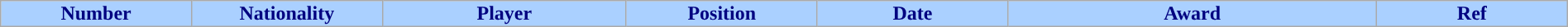<table class="wikitable sortable alternance" style="font-size:100%; text-align:center; line-height:14px; width:100%;">
<tr>
<th style="background:#AAD0FF; color:#000080; width:100px;">Number</th>
<th style="background:#AAD0FF; color:#000080; width:100px;">Nationality</th>
<th style="background:#AAD0FF; color:#000080; width:130px;">Player</th>
<th style="background:#AAD0FF; color:#000080; width:100px;">Position</th>
<th style="background:#AAD0FF; color:#000080; width:100px;">Date</th>
<th style="background:#AAD0FF; color:#000080; width:200px;">Award</th>
<th style="background:#AAD0FF; color:#000080; width:100px;">Ref</th>
</tr>
</table>
